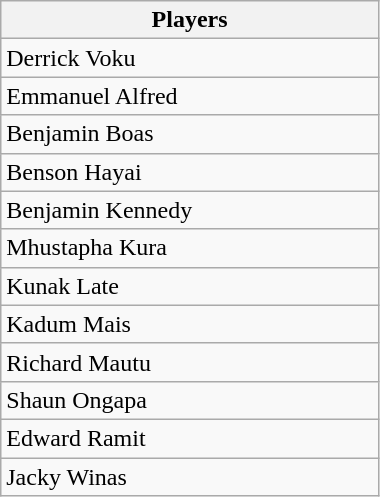<table class="wikitable" style="width:20%">
<tr>
<th>Players</th>
</tr>
<tr>
<td>Derrick  Voku</td>
</tr>
<tr>
<td>Emmanuel  Alfred</td>
</tr>
<tr>
<td>Benjamin  Boas</td>
</tr>
<tr>
<td>Benson  Hayai</td>
</tr>
<tr>
<td>Benjamin  Kennedy</td>
</tr>
<tr>
<td>Mhustapha  Kura</td>
</tr>
<tr>
<td>Kunak  Late</td>
</tr>
<tr>
<td>Kadum  Mais</td>
</tr>
<tr>
<td>Richard  Mautu</td>
</tr>
<tr>
<td>Shaun  Ongapa</td>
</tr>
<tr>
<td>Edward  Ramit</td>
</tr>
<tr>
<td>Jacky  Winas</td>
</tr>
</table>
